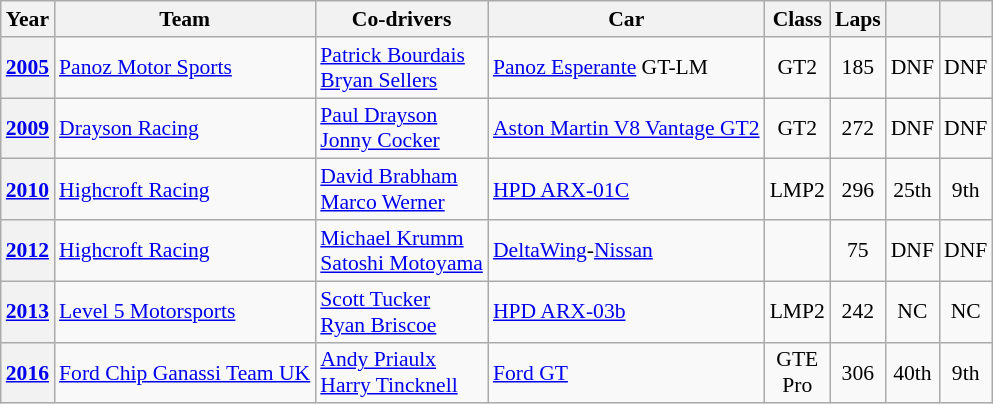<table class="wikitable" style="text-align:center; font-size:90%">
<tr>
<th>Year</th>
<th>Team</th>
<th>Co-drivers</th>
<th>Car</th>
<th>Class</th>
<th>Laps</th>
<th></th>
<th></th>
</tr>
<tr>
<th><a href='#'>2005</a></th>
<td align="left"> <a href='#'>Panoz Motor Sports</a></td>
<td align="left"> <a href='#'>Patrick Bourdais</a><br> <a href='#'>Bryan Sellers</a></td>
<td align="left"><a href='#'>Panoz Esperante</a> GT-LM</td>
<td>GT2</td>
<td>185</td>
<td>DNF</td>
<td>DNF</td>
</tr>
<tr>
<th><a href='#'>2009</a></th>
<td align="left"> <a href='#'>Drayson Racing</a></td>
<td align="left"> <a href='#'>Paul Drayson</a><br> <a href='#'>Jonny Cocker</a></td>
<td align="left"><a href='#'>Aston Martin V8 Vantage GT2</a></td>
<td>GT2</td>
<td>272</td>
<td>DNF</td>
<td>DNF</td>
</tr>
<tr>
<th><a href='#'>2010</a></th>
<td align="left"> <a href='#'>Highcroft Racing</a></td>
<td align="left"> <a href='#'>David Brabham</a><br> <a href='#'>Marco Werner</a></td>
<td align="left"><a href='#'>HPD ARX-01C</a></td>
<td>LMP2</td>
<td>296</td>
<td>25th</td>
<td>9th</td>
</tr>
<tr>
<th><a href='#'>2012</a></th>
<td align="left"> <a href='#'>Highcroft Racing</a></td>
<td align="left"> <a href='#'>Michael Krumm</a><br> <a href='#'>Satoshi Motoyama</a></td>
<td align="left"><a href='#'>DeltaWing</a>-<a href='#'>Nissan</a></td>
<td></td>
<td>75</td>
<td>DNF</td>
<td>DNF</td>
</tr>
<tr>
<th><a href='#'>2013</a></th>
<td align="left"> <a href='#'>Level 5 Motorsports</a></td>
<td align="left"> <a href='#'>Scott Tucker</a><br> <a href='#'>Ryan Briscoe</a></td>
<td align="left"><a href='#'>HPD ARX-03b</a></td>
<td>LMP2</td>
<td>242</td>
<td>NC</td>
<td>NC</td>
</tr>
<tr>
<th><a href='#'>2016</a></th>
<td align="left"> <a href='#'>Ford Chip Ganassi Team UK</a></td>
<td align="left"> <a href='#'>Andy Priaulx</a><br> <a href='#'>Harry Tincknell</a></td>
<td align="left"><a href='#'>Ford GT</a></td>
<td>GTE<br>Pro</td>
<td>306</td>
<td>40th</td>
<td>9th</td>
</tr>
</table>
